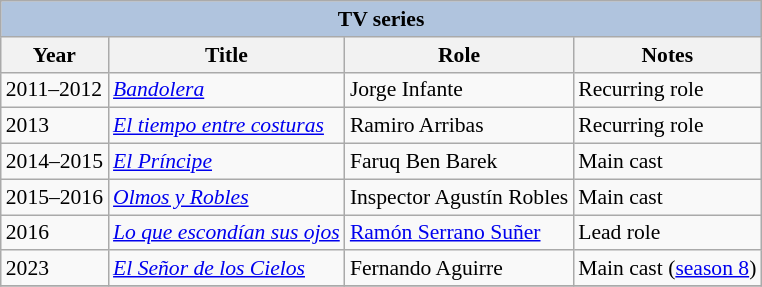<table class="wikitable" style="font-size: 90%;">
<tr>
<th colspan="4" style="background: LightSteelBlue;">TV series</th>
</tr>
<tr>
<th>Year</th>
<th>Title</th>
<th>Role</th>
<th>Notes</th>
</tr>
<tr>
<td>2011–2012</td>
<td><em><a href='#'>Bandolera</a></em></td>
<td>Jorge Infante</td>
<td>Recurring role</td>
</tr>
<tr>
<td>2013</td>
<td><em><a href='#'>El tiempo entre costuras</a></em></td>
<td>Ramiro Arribas</td>
<td>Recurring role</td>
</tr>
<tr>
<td>2014–2015</td>
<td><em><a href='#'>El Príncipe</a></em></td>
<td>Faruq Ben Barek</td>
<td>Main cast</td>
</tr>
<tr>
<td>2015–2016</td>
<td><em><a href='#'>Olmos y Robles</a></em></td>
<td>Inspector Agustín Robles</td>
<td>Main cast</td>
</tr>
<tr>
<td>2016</td>
<td><em><a href='#'>Lo que escondían sus ojos</a></em></td>
<td><a href='#'>Ramón Serrano Suñer</a></td>
<td>Lead role</td>
</tr>
<tr>
<td>2023</td>
<td><em><a href='#'>El Señor de los Cielos</a></em></td>
<td>Fernando Aguirre</td>
<td>Main cast (<a href='#'>season 8</a>)</td>
</tr>
<tr>
</tr>
</table>
